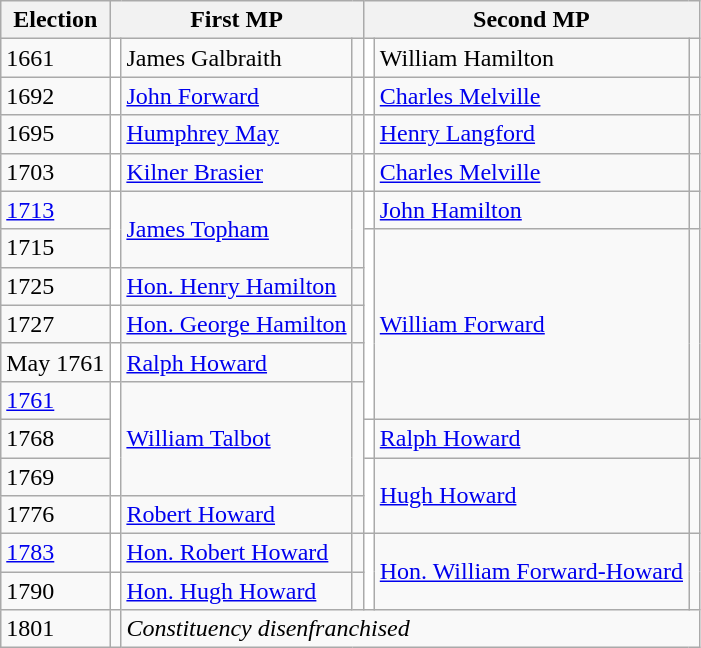<table class="wikitable">
<tr>
<th>Election</th>
<th colspan=3>First MP</th>
<th colspan=3>Second MP</th>
</tr>
<tr>
<td>1661</td>
<td style="background-color: white"></td>
<td>James Galbraith</td>
<td></td>
<td style="background-color: white"></td>
<td>William Hamilton</td>
<td></td>
</tr>
<tr>
<td>1692</td>
<td style="background-color: white"></td>
<td><a href='#'>John Forward</a></td>
<td></td>
<td style="background-color: white"></td>
<td><a href='#'>Charles Melville</a></td>
<td></td>
</tr>
<tr>
<td>1695</td>
<td style="background-color: white"></td>
<td><a href='#'>Humphrey May</a></td>
<td></td>
<td style="background-color: white"></td>
<td><a href='#'>Henry Langford</a></td>
<td></td>
</tr>
<tr>
<td>1703</td>
<td style="background-color: white"></td>
<td><a href='#'>Kilner Brasier</a></td>
<td></td>
<td style="background-color: white"></td>
<td><a href='#'>Charles Melville</a></td>
<td></td>
</tr>
<tr>
<td><a href='#'>1713</a></td>
<td rowspan="2" style="background-color: white"></td>
<td rowspan="2"><a href='#'>James Topham</a></td>
<td rowspan="2"></td>
<td style="background-color: white"></td>
<td><a href='#'>John Hamilton</a></td>
<td></td>
</tr>
<tr>
<td>1715</td>
<td rowspan="5" style="background-color: white"></td>
<td rowspan="5"><a href='#'>William Forward</a></td>
<td rowspan="5"></td>
</tr>
<tr>
<td>1725</td>
<td style="background-color: white"></td>
<td><a href='#'>Hon. Henry Hamilton</a></td>
<td></td>
</tr>
<tr>
<td>1727</td>
<td style="background-color: white"></td>
<td><a href='#'>Hon. George Hamilton</a></td>
<td></td>
</tr>
<tr>
<td>May 1761</td>
<td style="background-color: white"></td>
<td><a href='#'>Ralph Howard</a></td>
<td></td>
</tr>
<tr>
<td><a href='#'>1761</a></td>
<td rowspan="3" style="background-color: white"></td>
<td rowspan="3"><a href='#'>William Talbot</a></td>
<td rowspan="3"></td>
</tr>
<tr>
<td>1768</td>
<td style="background-color: white"></td>
<td><a href='#'>Ralph Howard</a></td>
<td></td>
</tr>
<tr>
<td>1769</td>
<td rowspan="2" style="background-color: white"></td>
<td rowspan="2"><a href='#'>Hugh Howard</a></td>
<td rowspan="2"></td>
</tr>
<tr>
<td>1776</td>
<td style="background-color: white"></td>
<td><a href='#'>Robert Howard</a></td>
<td></td>
</tr>
<tr>
<td><a href='#'>1783</a></td>
<td style="background-color: white"></td>
<td><a href='#'>Hon. Robert Howard</a></td>
<td></td>
<td rowspan="2" style="background-color: white"></td>
<td rowspan="2"><a href='#'>Hon. William Forward-Howard</a></td>
<td rowspan="2"></td>
</tr>
<tr>
<td>1790</td>
<td style="background-color: white"></td>
<td><a href='#'>Hon. Hugh Howard</a></td>
<td></td>
</tr>
<tr>
<td>1801</td>
<td></td>
<td colspan = "5"><em>Constituency disenfranchised</em></td>
</tr>
</table>
